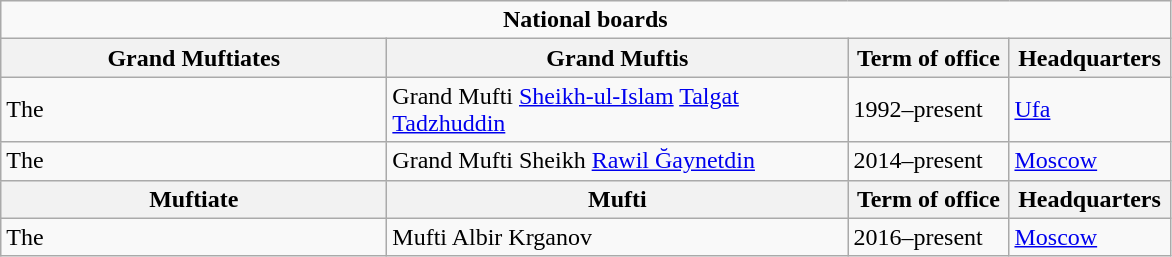<table class=wikitable>
<tr>
<td colspan=4 align=center><strong>National boards</strong></td>
</tr>
<tr>
<th scope="row" width="250">Grand Muftiates</th>
<th scope="row" width="300">Grand Muftis</th>
<th scope="row" width="100">Term of office</th>
<th scope="row" width="100">Headquarters</th>
</tr>
<tr>
<td>The </td>
<td>Grand Mufti <a href='#'>Sheikh-ul-Islam</a> <a href='#'>Talgat Tadzhuddin</a></td>
<td>1992–present</td>
<td><a href='#'>Ufa</a></td>
</tr>
<tr>
<td>The </td>
<td>Grand Mufti Sheikh <a href='#'>Rawil Ğaynetdin</a></td>
<td>2014–present</td>
<td><a href='#'>Moscow</a></td>
</tr>
<tr>
<th scope="row" width="250">Muftiate</th>
<th scope="row" width="300">Mufti</th>
<th scope="row" width="100">Term of office</th>
<th scope="row" width="100">Headquarters</th>
</tr>
<tr>
<td>The </td>
<td>Mufti Albir Krganov</td>
<td>2016–present</td>
<td><a href='#'>Moscow</a></td>
</tr>
</table>
